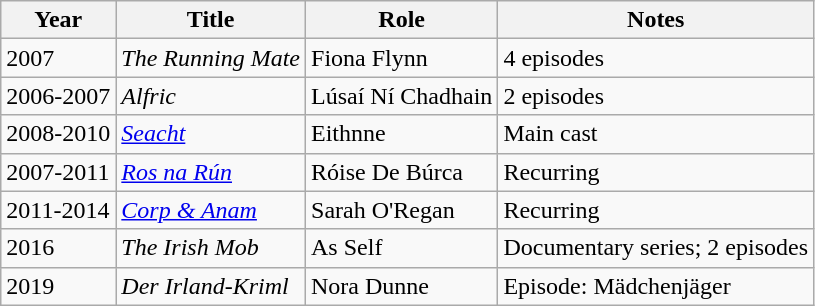<table class="wikitable">
<tr>
<th>Year</th>
<th>Title</th>
<th>Role</th>
<th>Notes</th>
</tr>
<tr>
<td>2007</td>
<td><em>The Running Mate</em></td>
<td>Fiona Flynn</td>
<td>4 episodes</td>
</tr>
<tr>
<td>2006-2007</td>
<td><em>Alfric</em></td>
<td>Lúsaí Ní Chadhain</td>
<td>2 episodes</td>
</tr>
<tr>
<td>2008-2010</td>
<td><em><a href='#'>Seacht</a></em></td>
<td>Eithnne</td>
<td>Main cast</td>
</tr>
<tr>
<td>2007-2011</td>
<td><em><a href='#'>Ros na Rún</a></em></td>
<td>Róise De Búrca</td>
<td>Recurring</td>
</tr>
<tr>
<td>2011-2014</td>
<td><em><a href='#'>Corp & Anam</a></em></td>
<td>Sarah O'Regan</td>
<td>Recurring</td>
</tr>
<tr>
<td>2016</td>
<td><em>The Irish Mob</em></td>
<td>As Self</td>
<td>Documentary series; 2 episodes</td>
</tr>
<tr>
<td>2019</td>
<td><em>Der Irland-Kriml</em></td>
<td>Nora Dunne</td>
<td>Episode: Mädchenjäger</td>
</tr>
</table>
